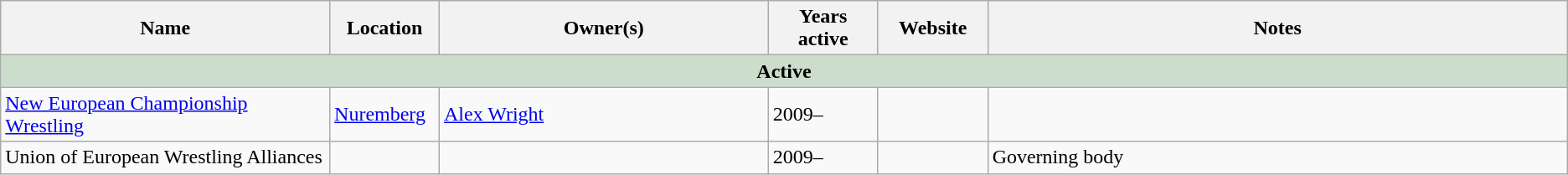<table class="wikitable sortable" style="text-align: left;">
<tr>
<th width="21%">Name</th>
<th width="7%">Location</th>
<th width="21%">Owner(s)</th>
<th width="7%">Years active</th>
<th width="7%">Website</th>
<th width="55%">Notes</th>
</tr>
<tr>
<td colspan=6 style="background: #ccddcc;" align=center><strong>Active</strong></td>
</tr>
<tr>
<td><a href='#'>New European Championship Wrestling</a></td>
<td><a href='#'>Nuremberg</a></td>
<td><a href='#'>Alex Wright</a></td>
<td>2009–</td>
<td></td>
<td></td>
</tr>
<tr>
<td>Union of European Wrestling Alliances</td>
<td></td>
<td></td>
<td>2009–</td>
<td></td>
<td>Governing body</td>
</tr>
</table>
